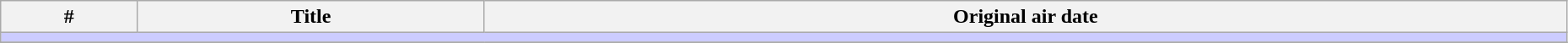<table class="wikitable" width="98%">
<tr>
<th>#</th>
<th>Title</th>
<th>Original air date</th>
</tr>
<tr>
<td colspan="5" bgcolor="#CCF"></td>
</tr>
<tr>
</tr>
</table>
